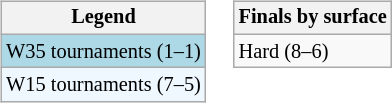<table>
<tr valign=top>
<td><br><table class=wikitable style="font-size:85%">
<tr>
<th>Legend</th>
</tr>
<tr style="background:lightblue;">
<td>W35 tournaments (1–1)</td>
</tr>
<tr style="background:#f0f8ff;">
<td>W15 tournaments (7–5)</td>
</tr>
</table>
</td>
<td><br><table class=wikitable style="font-size:85%">
<tr>
<th>Finals by surface</th>
</tr>
<tr>
<td>Hard (8–6)</td>
</tr>
</table>
</td>
</tr>
</table>
